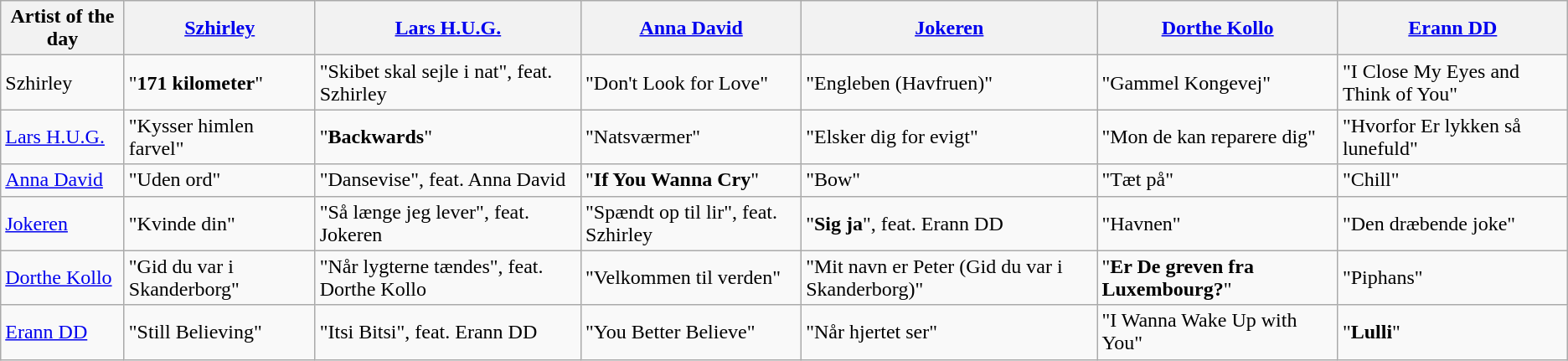<table class="wikitable">
<tr>
<th>Artist of the day</th>
<th><a href='#'>Szhirley</a></th>
<th><a href='#'>Lars H.U.G.</a></th>
<th><a href='#'>Anna David</a></th>
<th><a href='#'>Jokeren</a></th>
<th><a href='#'>Dorthe Kollo</a></th>
<th><a href='#'>Erann DD</a></th>
</tr>
<tr>
<td>Szhirley</td>
<td>"<strong>171 kilometer</strong>"</td>
<td>"Skibet skal sejle i nat", feat. Szhirley</td>
<td>"Don't Look for Love"</td>
<td>"Engleben (Havfruen)"</td>
<td>"Gammel Kongevej"</td>
<td>"I Close My Eyes and Think of You"</td>
</tr>
<tr>
<td><a href='#'>Lars H.U.G.</a></td>
<td>"Kysser himlen farvel"</td>
<td>"<strong>Backwards</strong>"</td>
<td>"Natsværmer"</td>
<td>"Elsker dig for evigt"</td>
<td>"Mon de kan reparere dig"</td>
<td>"Hvorfor Er lykken så lunefuld"</td>
</tr>
<tr>
<td><a href='#'>Anna David</a></td>
<td>"Uden ord"</td>
<td>"Dansevise", feat. Anna David</td>
<td>"<strong>If You Wanna Cry</strong>"</td>
<td>"Bow"</td>
<td>"Tæt på"</td>
<td>"Chill"</td>
</tr>
<tr>
<td><a href='#'>Jokeren</a></td>
<td>"Kvinde din"</td>
<td>"Så længe jeg lever", feat. Jokeren</td>
<td>"Spændt op til lir", feat. Szhirley</td>
<td>"<strong>Sig ja</strong>", feat. Erann DD</td>
<td>"Havnen"</td>
<td>"Den dræbende joke"</td>
</tr>
<tr>
<td><a href='#'>Dorthe Kollo</a></td>
<td>"Gid du var i Skanderborg"</td>
<td>"Når lygterne tændes", feat. Dorthe Kollo</td>
<td>"Velkommen til verden"</td>
<td>"Mit navn er Peter (Gid du var i Skanderborg)"</td>
<td>"<strong>Er De greven fra Luxembourg?</strong>"</td>
<td>"Piphans"</td>
</tr>
<tr>
<td><a href='#'>Erann DD</a></td>
<td>"Still Believing"</td>
<td>"Itsi Bitsi", feat. Erann DD</td>
<td>"You Better Believe"</td>
<td>"Når hjertet ser"</td>
<td>"I Wanna Wake Up with You"</td>
<td>"<strong>Lulli</strong>"</td>
</tr>
</table>
